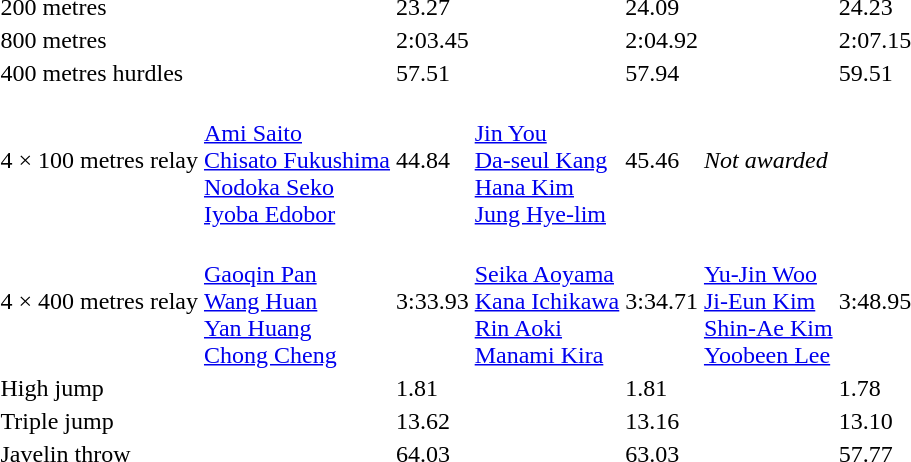<table>
<tr>
<td>200 metres<br></td>
<td></td>
<td>23.27</td>
<td></td>
<td>24.09</td>
<td></td>
<td>24.23</td>
</tr>
<tr>
<td>800 metres<br></td>
<td></td>
<td>2:03.45</td>
<td></td>
<td>2:04.92</td>
<td></td>
<td>2:07.15</td>
</tr>
<tr>
<td>400 metres hurdles<br></td>
<td></td>
<td>57.51</td>
<td></td>
<td>57.94</td>
<td></td>
<td>59.51</td>
</tr>
<tr>
<td>4 × 100 metres relay<br></td>
<td><br><a href='#'>Ami Saito</a><br><a href='#'>Chisato Fukushima</a><br><a href='#'>Nodoka Seko</a><br><a href='#'>Iyoba Edobor</a></td>
<td>44.84</td>
<td><br><a href='#'>Jin You</a><br><a href='#'>Da-seul Kang</a><br><a href='#'>Hana Kim</a><br><a href='#'>Jung Hye-lim</a></td>
<td>45.46</td>
<td><em>Not awarded</em></td>
<td></td>
</tr>
<tr>
<td>4 × 400 metres relay<br></td>
<td><br><a href='#'>Gaoqin Pan</a><br><a href='#'>Wang Huan</a><br><a href='#'>Yan Huang</a><br><a href='#'>Chong Cheng</a></td>
<td>3:33.93</td>
<td><br><a href='#'>Seika Aoyama</a><br><a href='#'>Kana Ichikawa</a><br><a href='#'>Rin Aoki</a><br><a href='#'>Manami Kira</a></td>
<td>3:34.71</td>
<td><br><a href='#'>Yu-Jin Woo</a><br><a href='#'>Ji-Eun Kim</a><br><a href='#'>Shin-Ae Kim</a><br><a href='#'>Yoobeen Lee</a></td>
<td>3:48.95</td>
</tr>
<tr>
<td rowspan=2>High jump<br></td>
<td rowspan=2></td>
<td rowspan=2>1.81</td>
<td rowspan=2></td>
<td rowspan=2>1.81</td>
<td></td>
<td rowspan=2>1.78</td>
</tr>
<tr>
<td></td>
</tr>
<tr>
<td>Triple jump<br></td>
<td></td>
<td>13.62</td>
<td></td>
<td>13.16</td>
<td></td>
<td>13.10</td>
</tr>
<tr>
<td>Javelin throw<br></td>
<td></td>
<td>64.03</td>
<td></td>
<td>63.03</td>
<td></td>
<td>57.77</td>
</tr>
</table>
